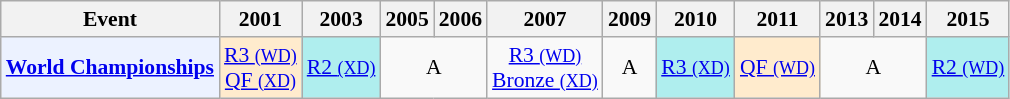<table class="wikitable" style="font-size: 90%; text-align:center">
<tr>
<th>Event</th>
<th>2001</th>
<th>2003</th>
<th>2005</th>
<th>2006</th>
<th>2007</th>
<th>2009</th>
<th>2010</th>
<th>2011</th>
<th>2013</th>
<th>2014</th>
<th>2015</th>
</tr>
<tr>
<td bgcolor="#ECF2FF"; align="left"><strong><a href='#'>World Championships</a></strong></td>
<td bgcolor=FFEBCD><a href='#'>R3 <small>(WD)</small></a><br> <a href='#'>QF <small>(XD)</small></a></td>
<td bgcolor=AFEEEE><a href='#'>R2 <small>(XD)</small></a></td>
<td colspan="2">A</td>
<td><a href='#'>R3 <small>(WD)</small></a><br>  <a href='#'>Bronze <small>(XD)</small></a></td>
<td>A</td>
<td bgcolor=AFEEEE><a href='#'>R3 <small>(XD)</small></a></td>
<td bgcolor=FFEBCD><a href='#'>QF <small>(WD)</small></a></td>
<td colspan="2">A</td>
<td bgcolor=AFEEEE><a href='#'>R2 <small>(WD)</small></a></td>
</tr>
</table>
